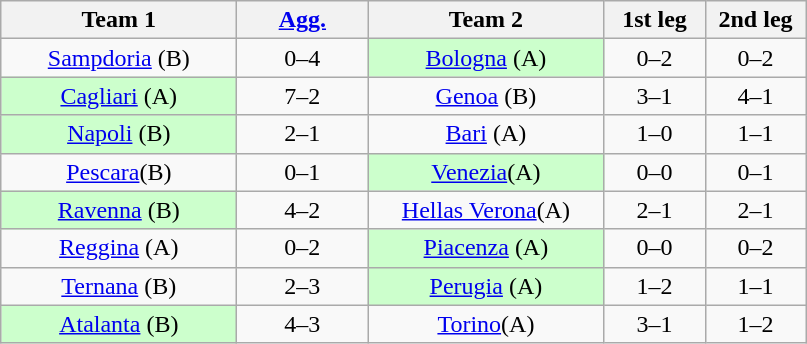<table class="wikitable" style="text-align: center">
<tr>
<th width="150">Team 1</th>
<th width="80"><a href='#'>Agg.</a></th>
<th width="150">Team 2</th>
<th width="60">1st leg</th>
<th width="60">2nd leg</th>
</tr>
<tr>
<td><a href='#'>Sampdoria</a> (B)</td>
<td>0–4</td>
<td bgcolor="ccffcc"><a href='#'>Bologna</a> (A)</td>
<td>0–2</td>
<td>0–2</td>
</tr>
<tr>
<td bgcolor="ccffcc"><a href='#'>Cagliari</a> (A)</td>
<td>7–2</td>
<td><a href='#'>Genoa</a> (B)</td>
<td>3–1</td>
<td>4–1</td>
</tr>
<tr>
<td bgcolor="ccffcc"><a href='#'>Napoli</a> (B)</td>
<td>2–1</td>
<td><a href='#'>Bari</a> (A)</td>
<td>1–0</td>
<td>1–1</td>
</tr>
<tr>
<td><a href='#'>Pescara</a>(B)</td>
<td>0–1</td>
<td bgcolor="ccffcc"><a href='#'>Venezia</a>(A)</td>
<td>0–0</td>
<td>0–1</td>
</tr>
<tr>
<td bgcolor="ccffcc"><a href='#'>Ravenna</a> (B)</td>
<td>4–2</td>
<td><a href='#'>Hellas Verona</a>(A)</td>
<td>2–1</td>
<td>2–1</td>
</tr>
<tr>
<td><a href='#'>Reggina</a> (A)</td>
<td>0–2</td>
<td bgcolor="ccffcc"><a href='#'>Piacenza</a> (A)</td>
<td>0–0</td>
<td>0–2</td>
</tr>
<tr>
<td><a href='#'>Ternana</a> (B)</td>
<td>2–3</td>
<td bgcolor="ccffcc"><a href='#'>Perugia</a> (A)</td>
<td>1–2</td>
<td>1–1</td>
</tr>
<tr>
<td bgcolor="ccffcc"><a href='#'>Atalanta</a> (B)</td>
<td>4–3</td>
<td><a href='#'>Torino</a>(A)</td>
<td>3–1</td>
<td>1–2</td>
</tr>
</table>
